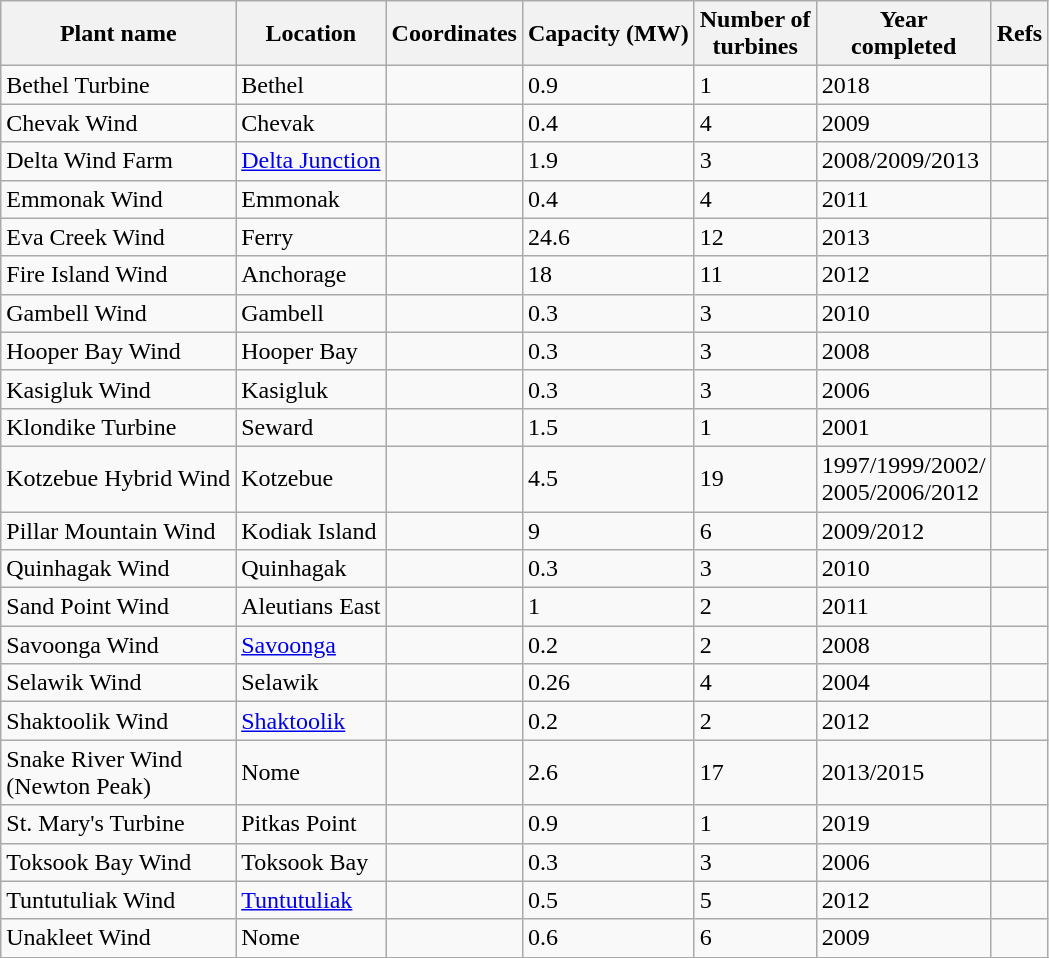<table class="wikitable sortable">
<tr>
<th>Plant name</th>
<th>Location</th>
<th>Coordinates</th>
<th>Capacity (MW)</th>
<th>Number of<br>turbines</th>
<th>Year<br>completed</th>
<th>Refs</th>
</tr>
<tr>
<td>Bethel Turbine</td>
<td>Bethel</td>
<td></td>
<td>0.9</td>
<td>1</td>
<td>2018</td>
<td></td>
</tr>
<tr>
<td>Chevak Wind</td>
<td>Chevak</td>
<td></td>
<td>0.4</td>
<td>4</td>
<td>2009</td>
<td></td>
</tr>
<tr>
<td>Delta Wind Farm</td>
<td><a href='#'>Delta Junction</a></td>
<td></td>
<td>1.9</td>
<td>3</td>
<td>2008/2009/2013</td>
</tr>
<tr>
<td>Emmonak Wind</td>
<td>Emmonak</td>
<td></td>
<td>0.4</td>
<td>4</td>
<td>2011</td>
<td></td>
</tr>
<tr>
<td>Eva Creek Wind</td>
<td>Ferry</td>
<td></td>
<td>24.6</td>
<td>12</td>
<td>2013</td>
<td></td>
</tr>
<tr>
<td>Fire Island Wind</td>
<td>Anchorage</td>
<td></td>
<td>18</td>
<td>11</td>
<td>2012</td>
<td></td>
</tr>
<tr>
<td>Gambell Wind</td>
<td>Gambell</td>
<td></td>
<td>0.3</td>
<td>3</td>
<td>2010</td>
<td></td>
</tr>
<tr>
<td>Hooper Bay Wind</td>
<td>Hooper Bay</td>
<td></td>
<td>0.3</td>
<td>3</td>
<td>2008</td>
<td></td>
</tr>
<tr>
<td>Kasigluk Wind</td>
<td>Kasigluk</td>
<td></td>
<td>0.3</td>
<td>3</td>
<td>2006</td>
<td></td>
</tr>
<tr>
<td>Klondike Turbine</td>
<td>Seward</td>
<td></td>
<td>1.5</td>
<td>1</td>
<td>2001</td>
<td></td>
</tr>
<tr>
<td>Kotzebue Hybrid Wind</td>
<td>Kotzebue</td>
<td></td>
<td>4.5</td>
<td>19</td>
<td>1997/1999/2002/<br>2005/2006/2012</td>
<td></td>
</tr>
<tr>
<td>Pillar Mountain Wind</td>
<td>Kodiak Island</td>
<td></td>
<td>9</td>
<td>6</td>
<td>2009/2012</td>
<td></td>
</tr>
<tr>
<td>Quinhagak Wind</td>
<td>Quinhagak</td>
<td></td>
<td>0.3</td>
<td>3</td>
<td>2010</td>
<td></td>
</tr>
<tr>
<td>Sand Point Wind</td>
<td>Aleutians East</td>
<td></td>
<td>1</td>
<td>2</td>
<td>2011</td>
</tr>
<tr>
<td>Savoonga Wind</td>
<td><a href='#'>Savoonga</a></td>
<td></td>
<td>0.2</td>
<td>2</td>
<td>2008</td>
<td></td>
</tr>
<tr>
<td>Selawik Wind</td>
<td>Selawik</td>
<td></td>
<td>0.26</td>
<td>4</td>
<td>2004</td>
<td></td>
</tr>
<tr>
<td>Shaktoolik Wind</td>
<td><a href='#'>Shaktoolik</a></td>
<td></td>
<td>0.2</td>
<td>2</td>
<td>2012</td>
<td></td>
</tr>
<tr>
<td>Snake River Wind<br>(Newton Peak)</td>
<td>Nome</td>
<td></td>
<td>2.6</td>
<td>17</td>
<td>2013/2015</td>
</tr>
<tr>
<td>St. Mary's Turbine</td>
<td>Pitkas Point</td>
<td></td>
<td>0.9</td>
<td>1</td>
<td>2019</td>
<td></td>
</tr>
<tr>
<td>Toksook Bay Wind</td>
<td>Toksook Bay</td>
<td></td>
<td>0.3</td>
<td>3</td>
<td>2006</td>
<td></td>
</tr>
<tr>
<td>Tuntutuliak Wind</td>
<td><a href='#'>Tuntutuliak</a></td>
<td></td>
<td>0.5</td>
<td>5</td>
<td>2012</td>
<td></td>
</tr>
<tr>
<td>Unakleet Wind</td>
<td>Nome</td>
<td></td>
<td>0.6</td>
<td>6</td>
<td>2009</td>
<td></td>
</tr>
<tr>
</tr>
</table>
